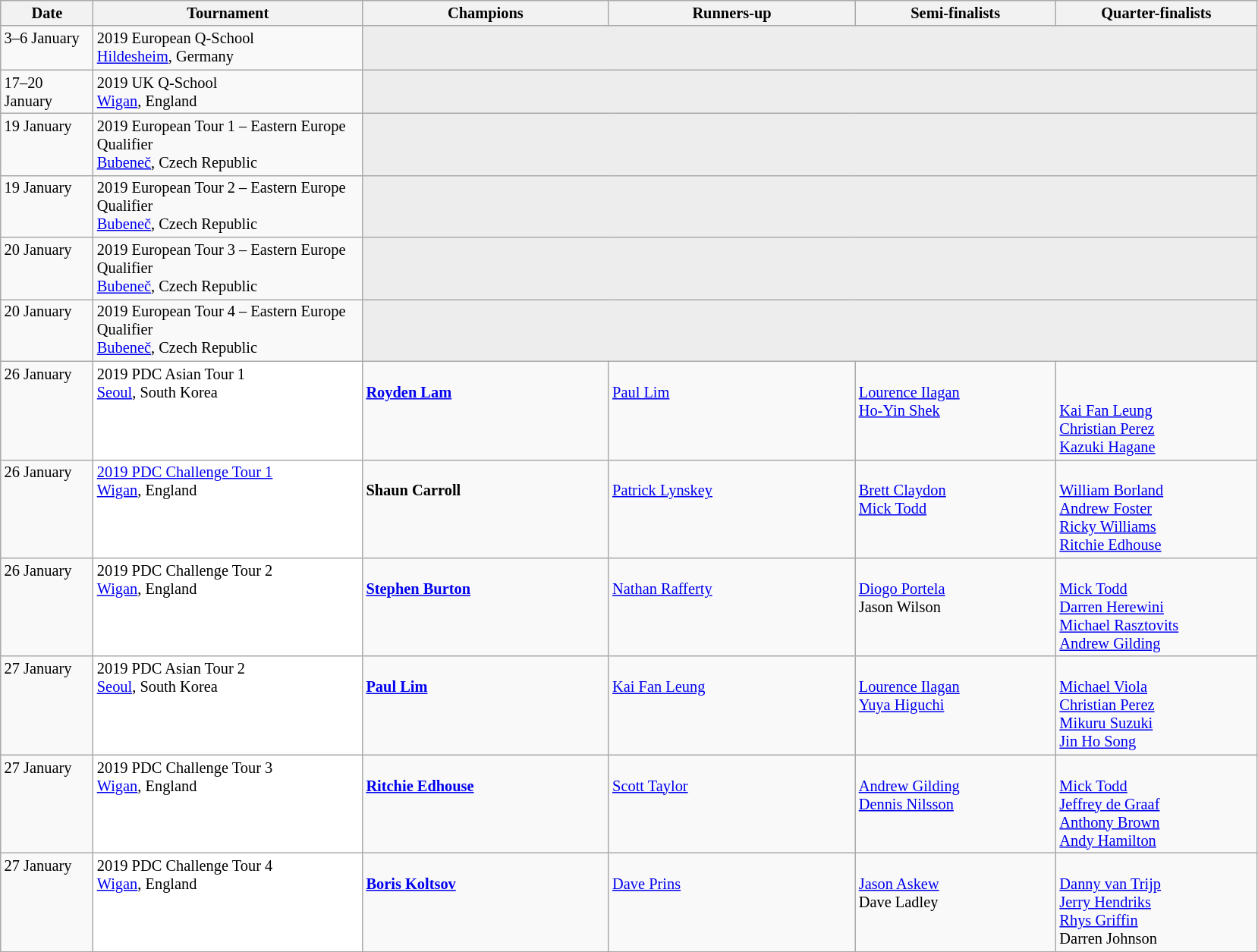<table class=wikitable style=font-size:85%>
<tr>
<th width=75>Date</th>
<th width=230>Tournament</th>
<th width=210>Champions</th>
<th width=210>Runners-up</th>
<th width=170>Semi-finalists</th>
<th width=170>Quarter-finalists</th>
</tr>
<tr valign="top">
<td rowspan=1>3–6 January</td>
<td>2019 European Q-School <br><a href='#'>Hildesheim</a>, Germany</td>
<td colspan=4 bgcolor="#ededed"></td>
</tr>
<tr valign="top">
<td rowspan=1>17–20 January</td>
<td>2019 UK Q-School <br><a href='#'>Wigan</a>, England</td>
<td colspan=4 bgcolor="#ededed"></td>
</tr>
<tr valign="top">
<td rowspan=1>19 January</td>
<td>2019 European Tour 1 – Eastern Europe Qualifier <br><a href='#'>Bubeneč</a>, Czech Republic</td>
<td colspan=4 bgcolor="#ededed"></td>
</tr>
<tr valign="top">
<td rowspan=1>19 January</td>
<td>2019 European Tour 2 – Eastern Europe Qualifier <br><a href='#'>Bubeneč</a>, Czech Republic</td>
<td colspan=4 bgcolor="#ededed"></td>
</tr>
<tr valign="top">
<td rowspan=1>20 January</td>
<td>2019 European Tour 3 – Eastern Europe Qualifier <br><a href='#'>Bubeneč</a>, Czech Republic</td>
<td colspan=4 bgcolor="#ededed"></td>
</tr>
<tr valign="top">
<td rowspan=1>20 January</td>
<td>2019 European Tour 4 – Eastern Europe Qualifier <br><a href='#'>Bubeneč</a>, Czech Republic</td>
<td colspan=4 bgcolor="#ededed"></td>
</tr>
<tr valign="top">
<td>26 January</td>
<td bgcolor="#ffffff">2019 PDC Asian Tour 1<br><a href='#'>Seoul</a>, South Korea</td>
<td><br> <strong><a href='#'>Royden Lam</a></strong></td>
<td><br> <a href='#'>Paul Lim</a></td>
<td><br> <a href='#'>Lourence Ilagan</a> <br>
 <a href='#'>Ho-Yin Shek</a></td>
<td><br> <br>
 <a href='#'>Kai Fan Leung</a> <br>
 <a href='#'>Christian Perez</a> <br>
 <a href='#'>Kazuki Hagane</a></td>
</tr>
<tr valign="top">
<td>26 January</td>
<td bgcolor="#ffffff"><a href='#'>2019 PDC Challenge Tour 1</a><br><a href='#'>Wigan</a>, England</td>
<td><br> <strong>Shaun Carroll</strong></td>
<td><br> <a href='#'>Patrick Lynskey</a></td>
<td><br> <a href='#'>Brett Claydon</a> <br>
 <a href='#'>Mick Todd</a></td>
<td><br> <a href='#'>William Borland</a> <br>
 <a href='#'>Andrew Foster</a> <br>
 <a href='#'>Ricky Williams</a> <br>
 <a href='#'>Ritchie Edhouse</a></td>
</tr>
<tr valign="top">
<td>26 January</td>
<td bgcolor="#ffffff">2019 PDC Challenge Tour 2<br><a href='#'>Wigan</a>, England</td>
<td><br> <strong><a href='#'>Stephen Burton</a></strong></td>
<td><br> <a href='#'>Nathan Rafferty</a></td>
<td><br> <a href='#'>Diogo Portela</a> <br>
 Jason Wilson</td>
<td><br> <a href='#'>Mick Todd</a> <br>
 <a href='#'>Darren Herewini</a> <br>
 <a href='#'>Michael Rasztovits</a> <br>
 <a href='#'>Andrew Gilding</a></td>
</tr>
<tr valign="top">
<td>27 January</td>
<td bgcolor="#ffffff">2019 PDC Asian Tour 2<br><a href='#'>Seoul</a>, South Korea</td>
<td><br> <strong><a href='#'>Paul Lim</a></strong></td>
<td><br> <a href='#'>Kai Fan Leung</a></td>
<td><br> <a href='#'>Lourence Ilagan</a> <br>
 <a href='#'>Yuya Higuchi</a></td>
<td><br> <a href='#'>Michael Viola</a> <br>
 <a href='#'>Christian Perez</a> <br>
 <a href='#'>Mikuru Suzuki</a> <br>
 <a href='#'>Jin Ho Song</a></td>
</tr>
<tr valign="top">
<td>27 January</td>
<td bgcolor="#ffffff">2019 PDC Challenge Tour 3<br><a href='#'>Wigan</a>, England</td>
<td><br> <strong><a href='#'>Ritchie Edhouse</a></strong></td>
<td><br> <a href='#'>Scott Taylor</a></td>
<td><br> <a href='#'>Andrew Gilding</a> <br>
 <a href='#'>Dennis Nilsson</a></td>
<td><br> <a href='#'>Mick Todd</a> <br>
 <a href='#'>Jeffrey de Graaf</a> <br>
 <a href='#'>Anthony Brown</a> <br>
 <a href='#'>Andy Hamilton</a></td>
</tr>
<tr valign="top">
<td>27 January</td>
<td bgcolor="#ffffff">2019 PDC Challenge Tour 4<br><a href='#'>Wigan</a>, England</td>
<td><br> <strong><a href='#'>Boris Koltsov</a></strong></td>
<td><br> <a href='#'>Dave Prins</a></td>
<td><br> <a href='#'>Jason Askew</a> <br>
 Dave Ladley</td>
<td><br> <a href='#'>Danny van Trijp</a> <br>
 <a href='#'>Jerry Hendriks</a> <br>
 <a href='#'>Rhys Griffin</a> <br>
 Darren Johnson</td>
</tr>
<tr valign="top">
</tr>
</table>
